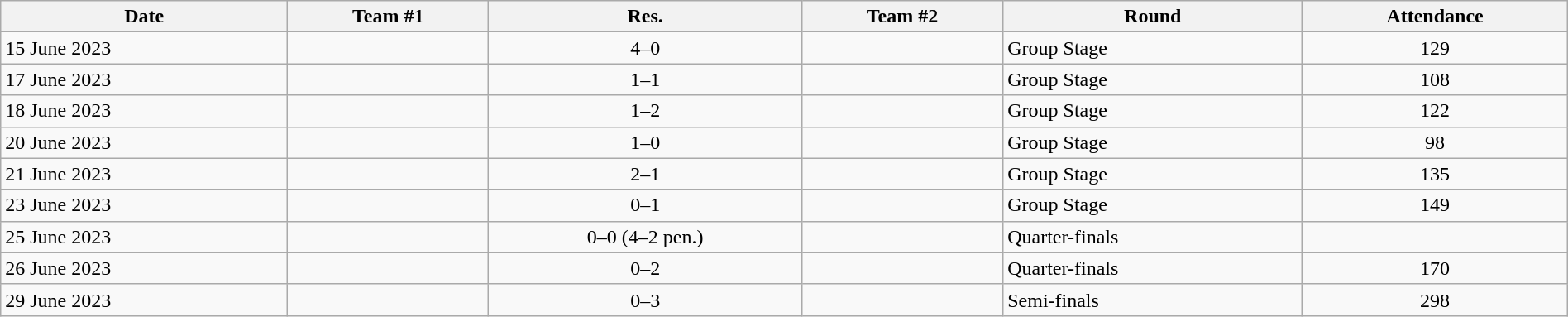<table class="wikitable" style="text-align:left; width:100%;">
<tr>
<th>Date</th>
<th>Team #1</th>
<th>Res.</th>
<th>Team #2</th>
<th>Round</th>
<th>Attendance</th>
</tr>
<tr>
<td>15 June 2023</td>
<td><strong></strong></td>
<td style="text-align:center;">4–0</td>
<td></td>
<td>Group Stage</td>
<td style="text-align:center;">129</td>
</tr>
<tr>
<td>17 June 2023</td>
<td></td>
<td style="text-align:center;">1–1</td>
<td></td>
<td>Group Stage</td>
<td style="text-align:center;">108</td>
</tr>
<tr>
<td>18 June 2023</td>
<td></td>
<td style="text-align:center;">1–2</td>
<td><strong></strong></td>
<td>Group Stage</td>
<td style="text-align:center;">122</td>
</tr>
<tr>
<td>20 June 2023</td>
<td><strong></strong></td>
<td style="text-align:center;">1–0</td>
<td></td>
<td>Group Stage</td>
<td style="text-align:center;">98</td>
</tr>
<tr>
<td>21 June 2023</td>
<td><strong></strong></td>
<td style="text-align:center;">2–1</td>
<td></td>
<td>Group Stage</td>
<td style="text-align:center;">135</td>
</tr>
<tr>
<td>23 June 2023</td>
<td></td>
<td style="text-align:center;">0–1</td>
<td><strong></strong></td>
<td>Group Stage</td>
<td style="text-align:center;">149</td>
</tr>
<tr>
<td>25 June 2023</td>
<td><strong></strong></td>
<td style="text-align:center;">0–0 (4–2 pen.)</td>
<td></td>
<td>Quarter-finals</td>
<td style="text-align:center;"></td>
</tr>
<tr>
<td>26 June 2023</td>
<td></td>
<td style="text-align:center;">0–2</td>
<td><strong></strong></td>
<td>Quarter-finals</td>
<td style="text-align:center;">170</td>
</tr>
<tr>
<td>29 June 2023</td>
<td></td>
<td style="text-align:center;">0–3</td>
<td><strong></strong></td>
<td>Semi-finals</td>
<td style="text-align:center;">298</td>
</tr>
</table>
